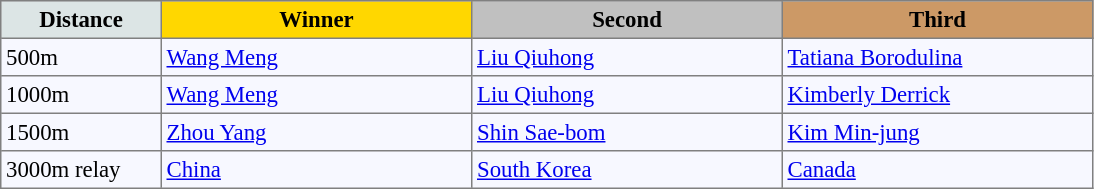<table bgcolor="#f7f8ff" cellpadding="3" cellspacing="0" border="1" style="font-size: 95%; border: gray solid 1px; border-collapse: collapse;">
<tr bgcolor="#CCCCCC">
<td align="center" bgcolor="#DCE5E5" width="100"><strong>Distance</strong></td>
<td align="center" bgcolor="gold" width="200"><strong>Winner</strong></td>
<td align="center" bgcolor="silver" width="200"><strong>Second</strong></td>
<td align="center" bgcolor="CC9966" width="200"><strong>Third</strong></td>
</tr>
<tr align="left">
<td>500m</td>
<td> <a href='#'>Wang Meng</a></td>
<td> <a href='#'>Liu Qiuhong</a></td>
<td> <a href='#'>Tatiana Borodulina</a></td>
</tr>
<tr align="left">
<td>1000m</td>
<td> <a href='#'>Wang Meng</a></td>
<td> <a href='#'>Liu Qiuhong</a></td>
<td> <a href='#'>Kimberly Derrick</a></td>
</tr>
<tr align="left">
<td>1500m</td>
<td> <a href='#'>Zhou Yang</a></td>
<td> <a href='#'>Shin Sae-bom</a></td>
<td> <a href='#'>Kim Min-jung</a></td>
</tr>
<tr align="left">
<td>3000m relay</td>
<td> <a href='#'>China</a></td>
<td> <a href='#'>South Korea</a></td>
<td> <a href='#'>Canada</a></td>
</tr>
</table>
